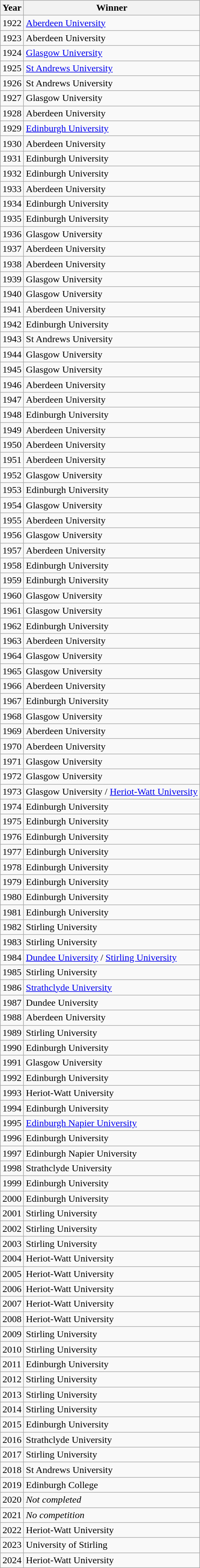<table border="1" class="wikitable">
<tr>
<th>Year</th>
<th>Winner</th>
</tr>
<tr>
<td>1922</td>
<td><a href='#'>Aberdeen University</a></td>
</tr>
<tr>
<td>1923</td>
<td>Aberdeen University</td>
</tr>
<tr>
<td>1924</td>
<td><a href='#'>Glasgow University</a></td>
</tr>
<tr>
<td>1925</td>
<td><a href='#'>St Andrews University</a></td>
</tr>
<tr>
<td>1926</td>
<td>St Andrews University</td>
</tr>
<tr>
<td>1927</td>
<td>Glasgow University</td>
</tr>
<tr>
<td>1928</td>
<td>Aberdeen University</td>
</tr>
<tr>
<td>1929</td>
<td><a href='#'>Edinburgh University</a></td>
</tr>
<tr>
<td>1930</td>
<td>Aberdeen University</td>
</tr>
<tr>
<td>1931</td>
<td>Edinburgh University</td>
</tr>
<tr>
<td>1932</td>
<td>Edinburgh University</td>
</tr>
<tr>
<td>1933</td>
<td>Aberdeen University</td>
</tr>
<tr>
<td>1934</td>
<td>Edinburgh University</td>
</tr>
<tr>
<td>1935</td>
<td>Edinburgh University</td>
</tr>
<tr>
<td>1936</td>
<td>Glasgow University</td>
</tr>
<tr>
<td>1937</td>
<td>Aberdeen University</td>
</tr>
<tr>
<td>1938</td>
<td>Aberdeen University</td>
</tr>
<tr>
<td>1939</td>
<td>Glasgow University</td>
</tr>
<tr>
<td>1940</td>
<td>Glasgow University</td>
</tr>
<tr>
<td>1941</td>
<td>Aberdeen University</td>
</tr>
<tr>
<td>1942</td>
<td>Edinburgh University</td>
</tr>
<tr>
<td>1943</td>
<td>St Andrews University</td>
</tr>
<tr>
<td>1944</td>
<td>Glasgow University</td>
</tr>
<tr>
<td>1945</td>
<td>Glasgow University</td>
</tr>
<tr>
<td>1946</td>
<td>Aberdeen University</td>
</tr>
<tr>
<td>1947</td>
<td>Aberdeen University</td>
</tr>
<tr>
<td>1948</td>
<td>Edinburgh University</td>
</tr>
<tr>
<td>1949</td>
<td>Aberdeen University</td>
</tr>
<tr>
<td>1950</td>
<td>Aberdeen University</td>
</tr>
<tr>
<td>1951</td>
<td>Aberdeen University</td>
</tr>
<tr>
<td>1952</td>
<td>Glasgow University</td>
</tr>
<tr>
<td>1953</td>
<td>Edinburgh University</td>
</tr>
<tr>
<td>1954</td>
<td>Glasgow University</td>
</tr>
<tr>
<td>1955</td>
<td>Aberdeen University</td>
</tr>
<tr>
<td>1956</td>
<td>Glasgow University</td>
</tr>
<tr>
<td>1957</td>
<td>Aberdeen University</td>
</tr>
<tr>
<td>1958</td>
<td>Edinburgh University</td>
</tr>
<tr>
<td>1959</td>
<td>Edinburgh University</td>
</tr>
<tr>
<td>1960</td>
<td>Glasgow University</td>
</tr>
<tr>
<td>1961</td>
<td>Glasgow University</td>
</tr>
<tr>
<td>1962</td>
<td>Edinburgh University</td>
</tr>
<tr>
<td>1963</td>
<td>Aberdeen University</td>
</tr>
<tr>
<td>1964</td>
<td>Glasgow University</td>
</tr>
<tr>
<td>1965</td>
<td>Glasgow University</td>
</tr>
<tr>
<td>1966</td>
<td>Aberdeen University</td>
</tr>
<tr>
<td>1967</td>
<td>Edinburgh University</td>
</tr>
<tr>
<td>1968</td>
<td>Glasgow University</td>
</tr>
<tr>
<td>1969</td>
<td>Aberdeen University</td>
</tr>
<tr>
<td>1970</td>
<td>Aberdeen University</td>
</tr>
<tr>
<td>1971</td>
<td>Glasgow University</td>
</tr>
<tr>
<td>1972</td>
<td>Glasgow University</td>
</tr>
<tr>
<td>1973</td>
<td>Glasgow University / <a href='#'>Heriot-Watt University</a></td>
</tr>
<tr>
<td>1974</td>
<td>Edinburgh University</td>
</tr>
<tr>
<td>1975</td>
<td>Edinburgh University</td>
</tr>
<tr>
<td>1976</td>
<td>Edinburgh University</td>
</tr>
<tr>
<td>1977</td>
<td>Edinburgh University</td>
</tr>
<tr>
<td>1978</td>
<td>Edinburgh University</td>
</tr>
<tr>
<td>1979</td>
<td>Edinburgh University</td>
</tr>
<tr>
<td>1980</td>
<td>Edinburgh University</td>
</tr>
<tr>
<td>1981</td>
<td>Edinburgh University</td>
</tr>
<tr>
<td>1982</td>
<td>Stirling University</td>
</tr>
<tr>
<td>1983</td>
<td>Stirling University</td>
</tr>
<tr>
<td>1984</td>
<td><a href='#'>Dundee University</a> / <a href='#'>Stirling University</a></td>
</tr>
<tr>
<td>1985</td>
<td>Stirling University</td>
</tr>
<tr>
<td>1986</td>
<td><a href='#'>Strathclyde University</a></td>
</tr>
<tr>
<td>1987</td>
<td>Dundee University</td>
</tr>
<tr>
<td>1988</td>
<td>Aberdeen University</td>
</tr>
<tr>
<td>1989</td>
<td>Stirling University</td>
</tr>
<tr>
<td>1990</td>
<td>Edinburgh University</td>
</tr>
<tr>
<td>1991</td>
<td>Glasgow University</td>
</tr>
<tr>
<td>1992</td>
<td>Edinburgh University</td>
</tr>
<tr>
<td>1993</td>
<td>Heriot-Watt University</td>
</tr>
<tr>
<td>1994</td>
<td>Edinburgh University</td>
</tr>
<tr>
<td>1995</td>
<td><a href='#'>Edinburgh Napier University</a></td>
</tr>
<tr>
<td>1996</td>
<td>Edinburgh University</td>
</tr>
<tr>
<td>1997</td>
<td>Edinburgh Napier University</td>
</tr>
<tr>
<td>1998</td>
<td>Strathclyde University</td>
</tr>
<tr>
<td>1999</td>
<td>Edinburgh University</td>
</tr>
<tr>
<td>2000</td>
<td>Edinburgh University</td>
</tr>
<tr>
<td>2001</td>
<td>Stirling University</td>
</tr>
<tr>
<td>2002</td>
<td>Stirling University</td>
</tr>
<tr>
<td>2003</td>
<td>Stirling University</td>
</tr>
<tr>
<td>2004</td>
<td>Heriot-Watt University</td>
</tr>
<tr>
<td>2005</td>
<td>Heriot-Watt University</td>
</tr>
<tr>
<td>2006</td>
<td>Heriot-Watt University</td>
</tr>
<tr>
<td>2007</td>
<td>Heriot-Watt University</td>
</tr>
<tr>
<td>2008</td>
<td>Heriot-Watt University</td>
</tr>
<tr>
<td>2009</td>
<td>Stirling University</td>
</tr>
<tr>
<td>2010</td>
<td>Stirling University</td>
</tr>
<tr>
<td>2011</td>
<td>Edinburgh University</td>
</tr>
<tr>
<td>2012</td>
<td>Stirling University</td>
</tr>
<tr>
<td>2013</td>
<td>Stirling University</td>
</tr>
<tr>
<td>2014</td>
<td>Stirling University</td>
</tr>
<tr>
<td>2015</td>
<td>Edinburgh University</td>
</tr>
<tr>
<td>2016</td>
<td>Strathclyde University</td>
</tr>
<tr>
<td>2017</td>
<td>Stirling University</td>
</tr>
<tr>
<td>2018</td>
<td>St Andrews University</td>
</tr>
<tr>
<td>2019</td>
<td>Edinburgh College</td>
</tr>
<tr>
<td>2020</td>
<td><em>Not completed</em></td>
</tr>
<tr>
<td>2021</td>
<td><em>No competition</em></td>
</tr>
<tr>
<td>2022</td>
<td>Heriot-Watt University</td>
</tr>
<tr>
<td>2023</td>
<td>University of Stirling</td>
</tr>
<tr>
<td>2024</td>
<td>Heriot-Watt University</td>
</tr>
</table>
